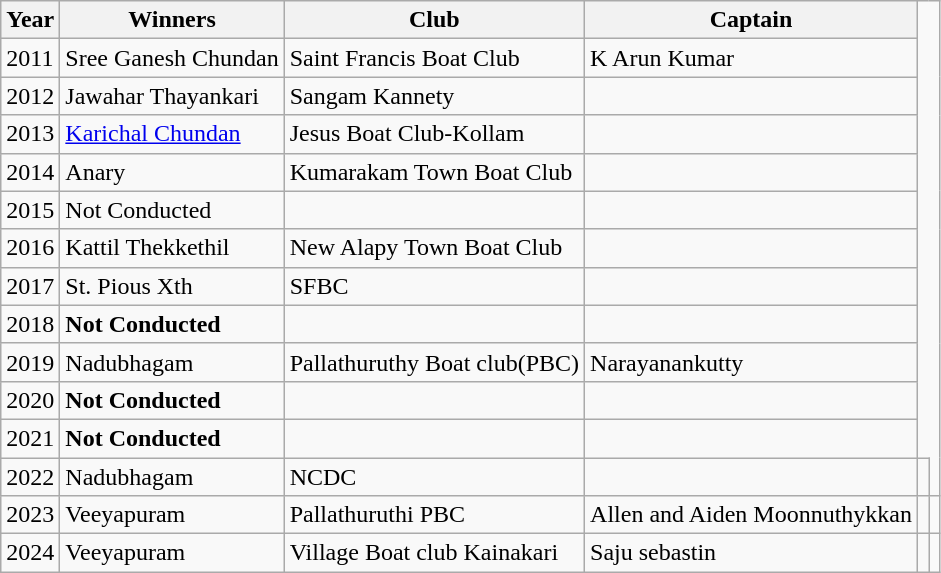<table class="wikitable">
<tr>
<th bgcolor = orange>Year</th>
<th bgcolor = orange>Winners</th>
<th bgcolor = orange>Club</th>
<th bgcolor = orange>Captain</th>
</tr>
<tr>
<td>2011</td>
<td>Sree Ganesh Chundan</td>
<td>Saint Francis Boat Club</td>
<td>K Arun Kumar</td>
</tr>
<tr>
<td>2012</td>
<td>Jawahar Thayankari</td>
<td>Sangam Kannety</td>
<td></td>
</tr>
<tr>
<td>2013</td>
<td><a href='#'>Karichal Chundan</a></td>
<td>Jesus Boat Club-Kollam</td>
<td></td>
</tr>
<tr>
<td>2014</td>
<td>Anary</td>
<td>Kumarakam Town Boat Club</td>
<td></td>
</tr>
<tr>
<td>2015</td>
<td>Not Conducted</td>
<td></td>
<td></td>
</tr>
<tr>
<td>2016</td>
<td>Kattil Thekkethil</td>
<td>New Alapy Town Boat Club</td>
<td></td>
</tr>
<tr>
<td>2017</td>
<td>St. Pious Xth</td>
<td>SFBC</td>
<td></td>
</tr>
<tr>
<td>2018</td>
<td><strong>Not Conducted</strong></td>
<td></td>
<td></td>
</tr>
<tr>
<td>2019</td>
<td>Nadubhagam</td>
<td>Pallathuruthy Boat club(PBC)</td>
<td>Narayanankutty</td>
</tr>
<tr>
<td>2020</td>
<td><strong>Not Conducted</strong></td>
<td></td>
<td></td>
</tr>
<tr>
<td>2021</td>
<td><strong>Not Conducted</strong></td>
<td></td>
<td></td>
</tr>
<tr>
<td>2022</td>
<td>Nadubhagam</td>
<td>NCDC</td>
<td></td>
<td></td>
</tr>
<tr>
<td>2023</td>
<td>Veeyapuram</td>
<td>Pallathuruthi PBC</td>
<td>Allen and Aiden Moonnuthykkan</td>
<td></td>
<td></td>
</tr>
<tr>
<td>2024</td>
<td>Veeyapuram</td>
<td>Village Boat club Kainakari</td>
<td>Saju sebastin</td>
<td></td>
</tr>
</table>
